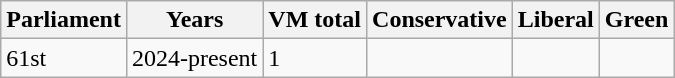<table class="wikitable sortable">
<tr>
<th data-sort-type="number">Parliament</th>
<th>Years</th>
<th>VM total</th>
<th>Conservative</th>
<th>Liberal</th>
<th>Green</th>
</tr>
<tr>
<td>61st</td>
<td>2024-present</td>
<td>1</td>
<td></td>
<td></td>
<td></td>
</tr>
</table>
